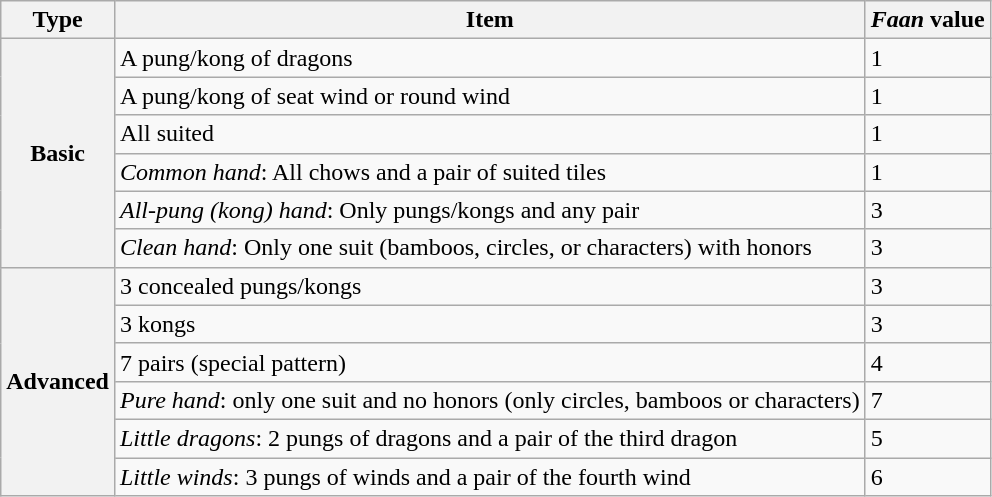<table class="wikitable">
<tr>
<th>Type</th>
<th>Item</th>
<th><em>Faan</em> value</th>
</tr>
<tr>
<th rowspan=6>Basic</th>
<td>A pung/kong of dragons</td>
<td>1</td>
</tr>
<tr>
<td>A pung/kong of seat wind or round wind</td>
<td>1</td>
</tr>
<tr>
<td>All suited</td>
<td>1</td>
</tr>
<tr>
<td><em>Common hand</em>: All chows and a pair of suited tiles</td>
<td>1</td>
</tr>
<tr>
<td><em>All-pung (kong) hand</em>: Only pungs/kongs and any pair</td>
<td>3</td>
</tr>
<tr>
<td><em>Clean hand</em>: Only one suit (bamboos, circles, or characters) with honors</td>
<td>3</td>
</tr>
<tr>
<th rowspan=6>Advanced</th>
<td>3 concealed pungs/kongs</td>
<td>3</td>
</tr>
<tr>
<td>3 kongs</td>
<td>3</td>
</tr>
<tr>
<td>7 pairs (special pattern)</td>
<td>4</td>
</tr>
<tr>
<td><em>Pure hand</em>: only one suit and no honors (only circles, bamboos or characters)</td>
<td>7</td>
</tr>
<tr>
<td><em>Little dragons</em>: 2 pungs of dragons and a pair of the third dragon</td>
<td>5</td>
</tr>
<tr>
<td><em>Little winds</em>: 3 pungs of winds and a pair of the fourth wind</td>
<td>6</td>
</tr>
</table>
